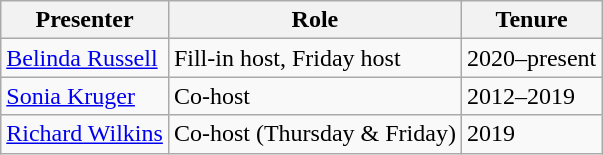<table class="wikitable">
<tr>
<th>Presenter</th>
<th>Role</th>
<th>Tenure</th>
</tr>
<tr>
<td><a href='#'>Belinda Russell</a></td>
<td>Fill-in host, Friday host</td>
<td>2020–present</td>
</tr>
<tr>
<td><a href='#'>Sonia Kruger</a></td>
<td>Co-host</td>
<td>2012–2019</td>
</tr>
<tr>
<td><a href='#'>Richard Wilkins</a></td>
<td>Co-host (Thursday & Friday)</td>
<td>2019</td>
</tr>
</table>
